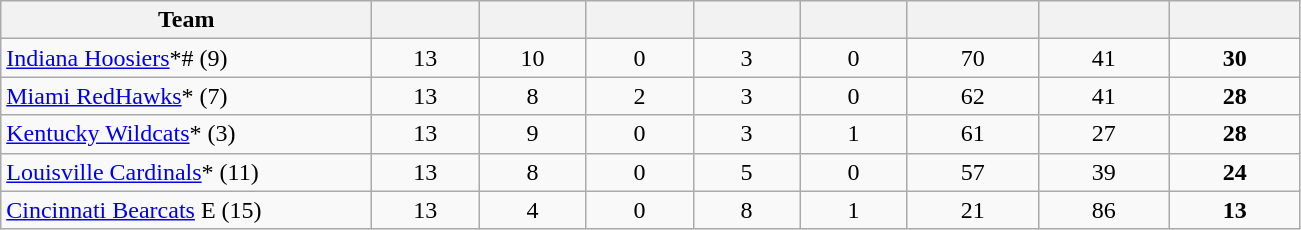<table border="0" cellspacing="0" cellpadding="0">
<tr>
<td colspan="2"><br><table class="wikitable sortable">
<tr>
<th style="width:15em;" class="unsortable">Team </th>
<th style="width:4em;"></th>
<th style="width:4em;"></th>
<th style="width:4em;"></th>
<th style="width:4em;"></th>
<th style="width:4em;"></th>
<th style="width:5em;"></th>
<th style="width:5em;"></th>
<th style="width:5em;"></th>
</tr>
<tr align=center>
<td align=left><a href='#'>Indiana Hoosiers</a>*# (9)</td>
<td>13</td>
<td>10</td>
<td>0</td>
<td>3</td>
<td>0</td>
<td>70</td>
<td>41</td>
<td><strong>30</strong></td>
</tr>
<tr style="text-align: center;">
<td align=left><a href='#'>Miami RedHawks</a>* (7)</td>
<td>13</td>
<td>8</td>
<td>2</td>
<td>3</td>
<td>0</td>
<td>62</td>
<td>41</td>
<td><strong>28</strong></td>
</tr>
<tr style="text-align: center;">
<td align=left><a href='#'>Kentucky Wildcats</a>* (3)</td>
<td>13</td>
<td>9</td>
<td>0</td>
<td>3</td>
<td>1</td>
<td>61</td>
<td>27</td>
<td><strong>28</strong></td>
</tr>
<tr style="text-align: center;">
<td align=left><a href='#'>Louisville Cardinals</a>* (11)</td>
<td>13</td>
<td>8</td>
<td>0</td>
<td>5</td>
<td>0</td>
<td>57</td>
<td>39</td>
<td><strong>24</strong></td>
</tr>
<tr align=center>
<td align=left><a href='#'>Cincinnati Bearcats</a> E (15)</td>
<td>13</td>
<td>4</td>
<td>0</td>
<td>8</td>
<td>1</td>
<td>21</td>
<td>86</td>
<td><strong>13</strong></td>
</tr>
</table>
</td>
</tr>
</table>
